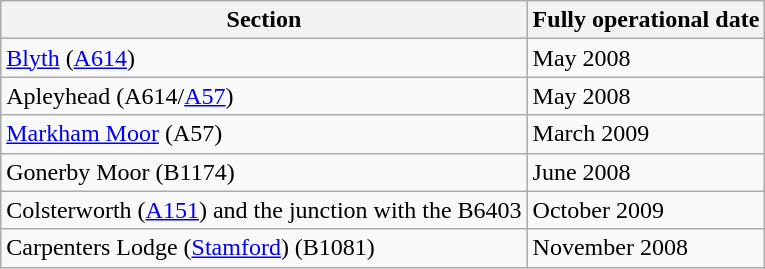<table class="wikitable">
<tr>
<th>Section</th>
<th>Fully operational date</th>
</tr>
<tr>
<td><a href='#'>Blyth</a> (<a href='#'>A614</a>)</td>
<td>May 2008</td>
</tr>
<tr>
<td>Apleyhead (A614/<a href='#'>A57</a>)</td>
<td>May 2008</td>
</tr>
<tr>
<td><a href='#'>Markham Moor</a> (A57)</td>
<td>March 2009</td>
</tr>
<tr>
<td>Gonerby Moor (B1174)</td>
<td>June 2008</td>
</tr>
<tr>
<td>Colsterworth (<a href='#'>A151</a>) and the junction with the B6403</td>
<td>October 2009</td>
</tr>
<tr>
<td>Carpenters Lodge (<a href='#'>Stamford</a>) (B1081)</td>
<td>November 2008</td>
</tr>
</table>
